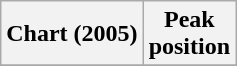<table class="wikitable sortable plainrowheaders" style="text-align:center">
<tr>
<th scope="col">Chart (2005)</th>
<th scope="col">Peak<br> position</th>
</tr>
<tr>
</tr>
</table>
